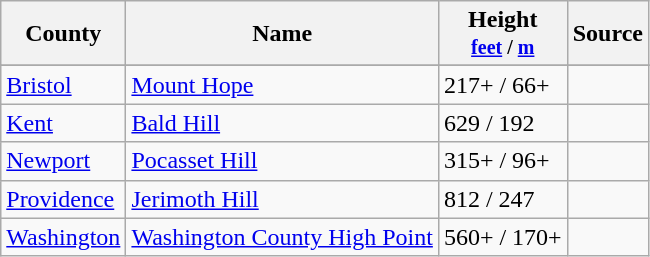<table class="wikitable sortable">
<tr>
<th>County</th>
<th>Name</th>
<th data-sort-type="number">Height<br><small><a href='#'>feet</a> / <a href='#'>m</a></small></th>
<th class="unsortable">Source</th>
</tr>
<tr>
</tr>
<tr>
<td><a href='#'>Bristol</a></td>
<td><a href='#'>Mount Hope</a></td>
<td>217+ / 66+</td>
<td></td>
</tr>
<tr>
<td><a href='#'>Kent</a></td>
<td><a href='#'>Bald Hill</a></td>
<td>629 / 192</td>
<td></td>
</tr>
<tr>
<td><a href='#'>Newport</a></td>
<td><a href='#'>Pocasset Hill</a></td>
<td>315+ / 96+</td>
<td></td>
</tr>
<tr>
<td><a href='#'>Providence</a></td>
<td><a href='#'>Jerimoth Hill</a></td>
<td>812 / 247</td>
<td></td>
</tr>
<tr>
<td><a href='#'>Washington</a></td>
<td><a href='#'>Washington County High Point</a></td>
<td>560+ / 170+</td>
<td></td>
</tr>
</table>
